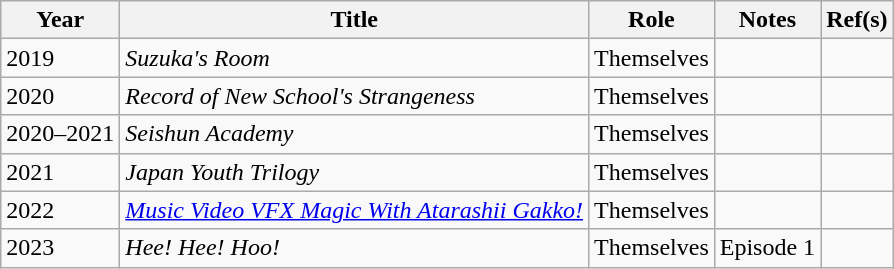<table class="wikitable">
<tr>
<th>Year</th>
<th>Title</th>
<th>Role</th>
<th>Notes</th>
<th>Ref(s)</th>
</tr>
<tr>
<td>2019</td>
<td><em>Suzuka's Room</em></td>
<td>Themselves</td>
<td></td>
<td></td>
</tr>
<tr>
<td>2020</td>
<td><em>Record of New School's Strangeness</em></td>
<td>Themselves</td>
<td></td>
<td></td>
</tr>
<tr>
<td>2020–2021</td>
<td><em>Seishun Academy</em></td>
<td>Themselves</td>
<td></td>
<td></td>
</tr>
<tr>
<td>2021</td>
<td><em>Japan Youth Trilogy</em></td>
<td>Themselves</td>
<td></td>
<td></td>
</tr>
<tr>
<td>2022</td>
<td><em><a href='#'>Music Video VFX Magic With Atarashii Gakko!</a></em></td>
<td>Themselves</td>
<td></td>
<td></td>
</tr>
<tr>
<td>2023</td>
<td><em>Hee! Hee! Hoo!</em></td>
<td>Themselves</td>
<td>Episode 1</td>
<td></td>
</tr>
</table>
